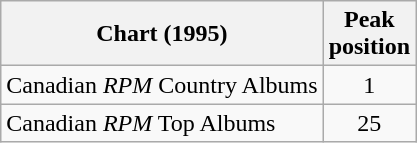<table class="wikitable">
<tr>
<th>Chart (1995)</th>
<th>Peak<br>position</th>
</tr>
<tr>
<td>Canadian <em>RPM</em> Country Albums</td>
<td align="center">1</td>
</tr>
<tr>
<td>Canadian <em>RPM</em> Top Albums</td>
<td align="center">25</td>
</tr>
</table>
